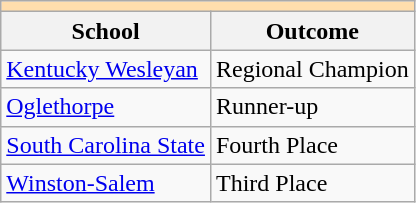<table class="wikitable">
<tr>
<th colspan="3" style="background:#ffdead;"></th>
</tr>
<tr>
<th>School</th>
<th>Outcome</th>
</tr>
<tr>
<td><a href='#'>Kentucky Wesleyan</a></td>
<td>Regional Champion</td>
</tr>
<tr>
<td><a href='#'>Oglethorpe</a></td>
<td>Runner-up</td>
</tr>
<tr>
<td><a href='#'>South Carolina State</a></td>
<td>Fourth Place</td>
</tr>
<tr>
<td><a href='#'>Winston-Salem</a></td>
<td>Third Place</td>
</tr>
</table>
